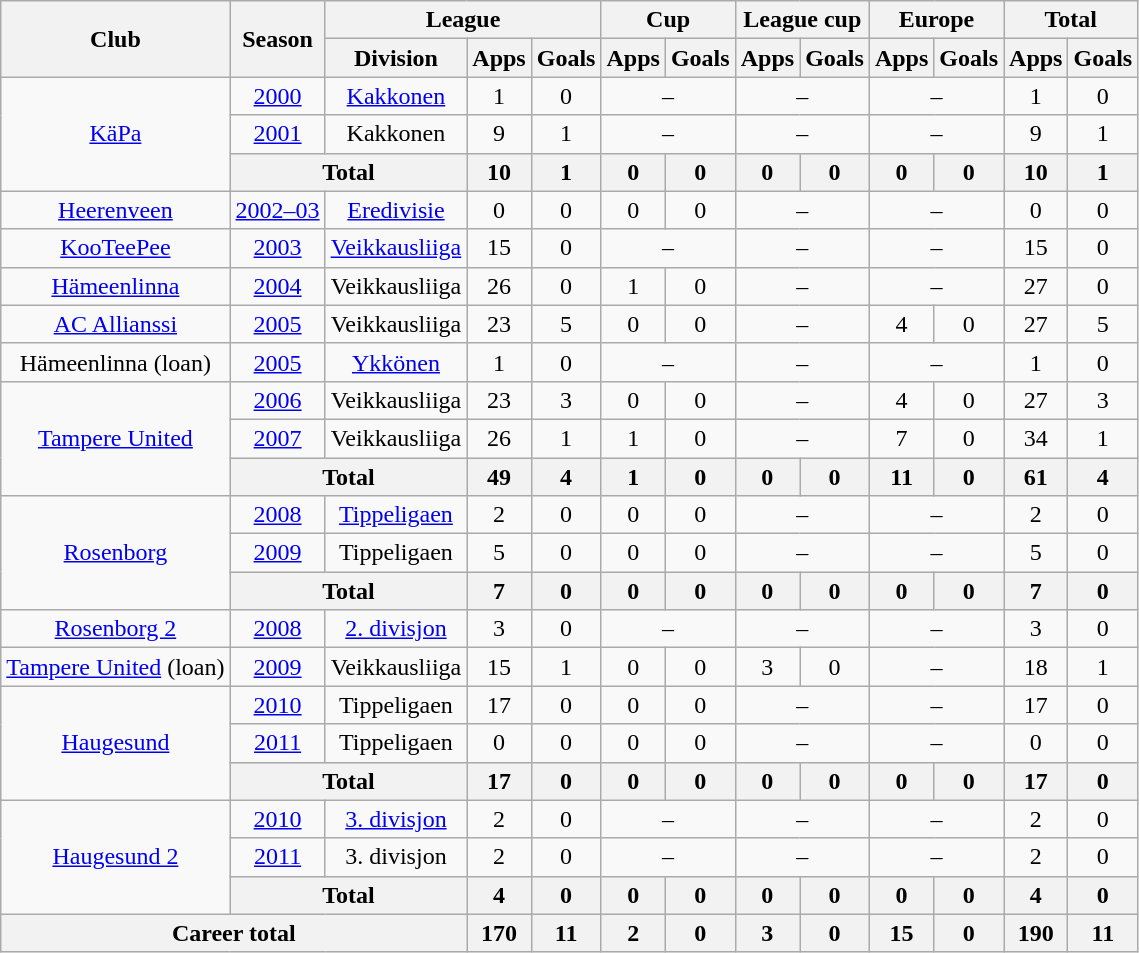<table class="wikitable" style="text-align:center">
<tr>
<th rowspan="2">Club</th>
<th rowspan="2">Season</th>
<th colspan="3">League</th>
<th colspan="2">Cup</th>
<th colspan="2">League cup</th>
<th colspan="2">Europe</th>
<th colspan="2">Total</th>
</tr>
<tr>
<th>Division</th>
<th>Apps</th>
<th>Goals</th>
<th>Apps</th>
<th>Goals</th>
<th>Apps</th>
<th>Goals</th>
<th>Apps</th>
<th>Goals</th>
<th>Apps</th>
<th>Goals</th>
</tr>
<tr>
<td rowspan=3><a href='#'>KäPa</a></td>
<td><a href='#'>2000</a></td>
<td><a href='#'>Kakkonen</a></td>
<td>1</td>
<td>0</td>
<td colspan=2>–</td>
<td colspan=2>–</td>
<td colspan=2>–</td>
<td>1</td>
<td>0</td>
</tr>
<tr>
<td><a href='#'>2001</a></td>
<td>Kakkonen</td>
<td>9</td>
<td>1</td>
<td colspan=2>–</td>
<td colspan=2>–</td>
<td colspan=2>–</td>
<td>9</td>
<td>1</td>
</tr>
<tr>
<th colspan=2>Total</th>
<th>10</th>
<th>1</th>
<th>0</th>
<th>0</th>
<th>0</th>
<th>0</th>
<th>0</th>
<th>0</th>
<th>10</th>
<th>1</th>
</tr>
<tr>
<td><a href='#'>Heerenveen</a></td>
<td><a href='#'>2002–03</a></td>
<td><a href='#'>Eredivisie</a></td>
<td>0</td>
<td>0</td>
<td>0</td>
<td>0</td>
<td colspan=2>–</td>
<td colspan=2>–</td>
<td>0</td>
<td>0</td>
</tr>
<tr>
<td><a href='#'>KooTeePee</a></td>
<td><a href='#'>2003</a></td>
<td><a href='#'>Veikkausliiga</a></td>
<td>15</td>
<td>0</td>
<td colspan=2>–</td>
<td colspan=2>–</td>
<td colspan=2>–</td>
<td>15</td>
<td>0</td>
</tr>
<tr>
<td><a href='#'>Hämeenlinna</a></td>
<td><a href='#'>2004</a></td>
<td>Veikkausliiga</td>
<td>26</td>
<td>0</td>
<td>1</td>
<td>0</td>
<td colspan=2>–</td>
<td colspan=2>–</td>
<td>27</td>
<td>0</td>
</tr>
<tr>
<td><a href='#'>AC Allianssi</a></td>
<td><a href='#'>2005</a></td>
<td>Veikkausliiga</td>
<td>23</td>
<td>5</td>
<td>0</td>
<td>0</td>
<td colspan=2>–</td>
<td>4</td>
<td>0</td>
<td>27</td>
<td>5</td>
</tr>
<tr>
<td>Hämeenlinna (loan)</td>
<td><a href='#'>2005</a></td>
<td><a href='#'>Ykkönen</a></td>
<td>1</td>
<td>0</td>
<td colspan=2>–</td>
<td colspan=2>–</td>
<td colspan=2>–</td>
<td>1</td>
<td>0</td>
</tr>
<tr>
<td rowspan=3><a href='#'>Tampere United</a></td>
<td><a href='#'>2006</a></td>
<td>Veikkausliiga</td>
<td>23</td>
<td>3</td>
<td>0</td>
<td>0</td>
<td colspan=2>–</td>
<td>4</td>
<td>0</td>
<td>27</td>
<td>3</td>
</tr>
<tr>
<td><a href='#'>2007</a></td>
<td>Veikkausliiga</td>
<td>26</td>
<td>1</td>
<td>1</td>
<td>0</td>
<td colspan=2>–</td>
<td>7</td>
<td>0</td>
<td>34</td>
<td>1</td>
</tr>
<tr>
<th colspan=2>Total</th>
<th>49</th>
<th>4</th>
<th>1</th>
<th>0</th>
<th>0</th>
<th>0</th>
<th>11</th>
<th>0</th>
<th>61</th>
<th>4</th>
</tr>
<tr>
<td rowspan=3><a href='#'>Rosenborg</a></td>
<td><a href='#'>2008</a></td>
<td><a href='#'>Tippeligaen</a></td>
<td>2</td>
<td>0</td>
<td>0</td>
<td>0</td>
<td colspan=2>–</td>
<td colspan=2>–</td>
<td>2</td>
<td>0</td>
</tr>
<tr>
<td><a href='#'>2009</a></td>
<td>Tippeligaen</td>
<td>5</td>
<td>0</td>
<td>0</td>
<td>0</td>
<td colspan=2>–</td>
<td colspan=2>–</td>
<td>5</td>
<td>0</td>
</tr>
<tr>
<th colspan=2>Total</th>
<th>7</th>
<th>0</th>
<th>0</th>
<th>0</th>
<th>0</th>
<th>0</th>
<th>0</th>
<th>0</th>
<th>7</th>
<th>0</th>
</tr>
<tr>
<td><a href='#'>Rosenborg 2</a></td>
<td><a href='#'>2008</a></td>
<td><a href='#'>2. divisjon</a></td>
<td>3</td>
<td>0</td>
<td colspan=2>–</td>
<td colspan=2>–</td>
<td colspan=2>–</td>
<td>3</td>
<td>0</td>
</tr>
<tr>
<td><a href='#'>Tampere United</a> (loan)</td>
<td><a href='#'>2009</a></td>
<td>Veikkausliiga</td>
<td>15</td>
<td>1</td>
<td>0</td>
<td>0</td>
<td>3</td>
<td>0</td>
<td colspan=2>–</td>
<td>18</td>
<td>1</td>
</tr>
<tr>
<td rowspan=3><a href='#'>Haugesund</a></td>
<td><a href='#'>2010</a></td>
<td>Tippeligaen</td>
<td>17</td>
<td>0</td>
<td>0</td>
<td>0</td>
<td colspan=2>–</td>
<td colspan=2>–</td>
<td>17</td>
<td>0</td>
</tr>
<tr>
<td><a href='#'>2011</a></td>
<td>Tippeligaen</td>
<td>0</td>
<td>0</td>
<td>0</td>
<td>0</td>
<td colspan=2>–</td>
<td colspan=2>–</td>
<td>0</td>
<td>0</td>
</tr>
<tr>
<th colspan=2>Total</th>
<th>17</th>
<th>0</th>
<th>0</th>
<th>0</th>
<th>0</th>
<th>0</th>
<th>0</th>
<th>0</th>
<th>17</th>
<th>0</th>
</tr>
<tr>
<td rowspan=3><a href='#'>Haugesund 2</a></td>
<td><a href='#'>2010</a></td>
<td><a href='#'>3. divisjon</a></td>
<td>2</td>
<td>0</td>
<td colspan=2>–</td>
<td colspan=2>–</td>
<td colspan=2>–</td>
<td>2</td>
<td>0</td>
</tr>
<tr>
<td><a href='#'>2011</a></td>
<td>3. divisjon</td>
<td>2</td>
<td>0</td>
<td colspan=2>–</td>
<td colspan=2>–</td>
<td colspan=2>–</td>
<td>2</td>
<td>0</td>
</tr>
<tr>
<th colspan=2>Total</th>
<th>4</th>
<th>0</th>
<th>0</th>
<th>0</th>
<th>0</th>
<th>0</th>
<th>0</th>
<th>0</th>
<th>4</th>
<th>0</th>
</tr>
<tr>
<th colspan="3">Career total</th>
<th>170</th>
<th>11</th>
<th>2</th>
<th>0</th>
<th>3</th>
<th>0</th>
<th>15</th>
<th>0</th>
<th>190</th>
<th>11</th>
</tr>
</table>
